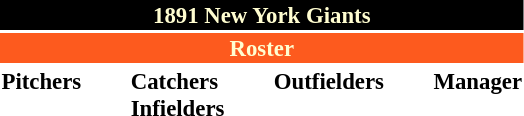<table class="toccolours" style="font-size: 95%;">
<tr>
<th colspan="10" style="background-color: black; color: #FFFDD0; text-align: center;">1891 New York Giants</th>
</tr>
<tr>
<td colspan="10" style="background-color: #fd5a1e; color: #FFFDD0; text-align: center;"><strong>Roster</strong></td>
</tr>
<tr>
<td valign="top"><strong>Pitchers</strong><br>









</td>
<td width="25px"></td>
<td valign="top"><strong>Catchers</strong><br>


<strong>Infielders</strong>






</td>
<td width="25px"></td>
<td valign="top"><strong>Outfielders</strong><br>

</td>
<td width="25px"></td>
<td valign="top"><strong>Manager</strong><br></td>
</tr>
</table>
